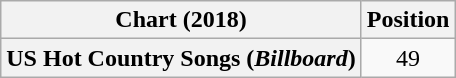<table class="wikitable sortable plainrowheaders" style="text-align:center">
<tr>
<th scope="col">Chart (2018)</th>
<th scope="col">Position</th>
</tr>
<tr>
<th scope="row">US Hot Country Songs (<em>Billboard</em>)</th>
<td>49</td>
</tr>
</table>
